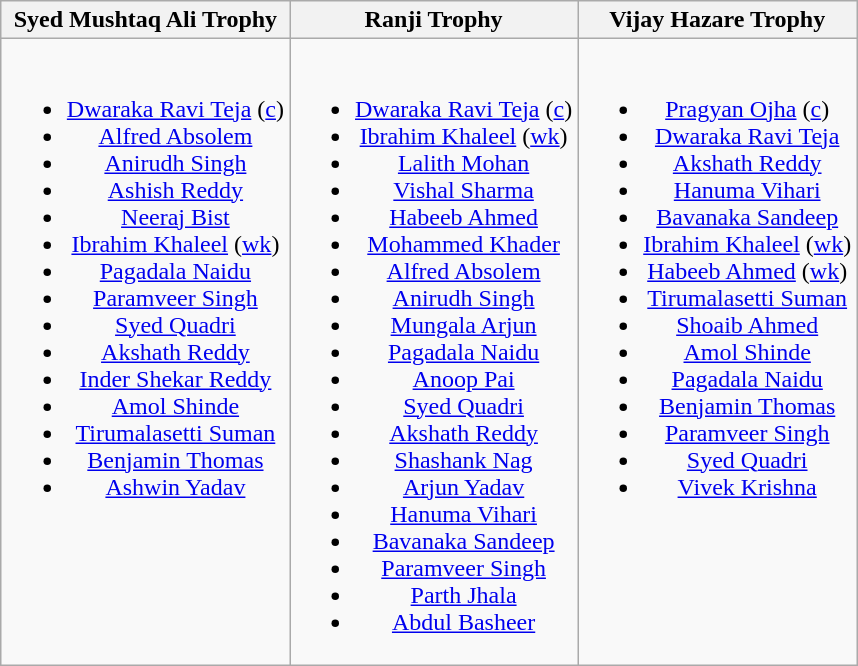<table class="wikitable" style="text-align:center; margin:auto">
<tr>
<th>Syed Mushtaq Ali Trophy</th>
<th>Ranji Trophy</th>
<th>Vijay Hazare Trophy</th>
</tr>
<tr style="vertical-align:top">
<td><br><ul><li><a href='#'>Dwaraka Ravi Teja</a> (<a href='#'>c</a>)</li><li><a href='#'>Alfred Absolem</a></li><li><a href='#'>Anirudh Singh</a></li><li><a href='#'>Ashish Reddy</a></li><li><a href='#'>Neeraj Bist</a></li><li><a href='#'>Ibrahim Khaleel</a> (<a href='#'>wk</a>)</li><li><a href='#'>Pagadala Naidu</a></li><li><a href='#'>Paramveer Singh</a></li><li><a href='#'>Syed Quadri</a></li><li><a href='#'>Akshath Reddy</a></li><li><a href='#'>Inder Shekar Reddy</a></li><li><a href='#'>Amol Shinde</a></li><li><a href='#'>Tirumalasetti Suman</a></li><li><a href='#'>Benjamin Thomas</a></li><li><a href='#'>Ashwin Yadav</a></li></ul></td>
<td><br><ul><li><a href='#'>Dwaraka Ravi Teja</a> (<a href='#'>c</a>)</li><li><a href='#'>Ibrahim Khaleel</a> (<a href='#'>wk</a>)</li><li><a href='#'>Lalith Mohan</a></li><li><a href='#'>Vishal Sharma</a></li><li><a href='#'>Habeeb Ahmed</a></li><li><a href='#'>Mohammed Khader</a></li><li><a href='#'>Alfred Absolem</a></li><li><a href='#'>Anirudh Singh</a></li><li><a href='#'>Mungala Arjun</a></li><li><a href='#'>Pagadala Naidu</a></li><li><a href='#'>Anoop Pai</a></li><li><a href='#'>Syed Quadri</a></li><li><a href='#'>Akshath Reddy</a></li><li><a href='#'>Shashank Nag</a></li><li><a href='#'>Arjun Yadav</a></li><li><a href='#'>Hanuma Vihari</a></li><li><a href='#'>Bavanaka Sandeep</a></li><li><a href='#'>Paramveer Singh</a></li><li><a href='#'>Parth Jhala</a></li><li><a href='#'>Abdul Basheer</a></li></ul></td>
<td><br><ul><li><a href='#'>Pragyan Ojha</a> (<a href='#'>c</a>)</li><li><a href='#'>Dwaraka Ravi Teja</a></li><li><a href='#'>Akshath Reddy</a></li><li><a href='#'>Hanuma Vihari</a></li><li><a href='#'>Bavanaka Sandeep</a></li><li><a href='#'>Ibrahim Khaleel</a> (<a href='#'>wk</a>)</li><li><a href='#'>Habeeb Ahmed</a> (<a href='#'>wk</a>)</li><li><a href='#'>Tirumalasetti Suman</a></li><li><a href='#'>Shoaib Ahmed</a></li><li><a href='#'>Amol Shinde</a></li><li><a href='#'>Pagadala Naidu</a></li><li><a href='#'>Benjamin Thomas</a></li><li><a href='#'>Paramveer Singh</a></li><li><a href='#'>Syed Quadri</a></li><li><a href='#'>Vivek Krishna</a></li></ul></td>
</tr>
</table>
